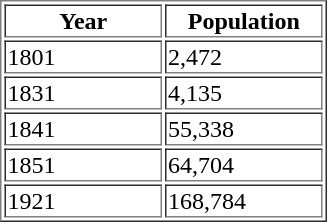<table align="right" border="1">
<tr>
<th>Year</th>
<th>Population</th>
</tr>
<tr>
<td style="width:101px">1801</td>
<td style="width:101px">2,472</td>
</tr>
<tr>
<td>1831</td>
<td>4,135</td>
</tr>
<tr>
<td>1841</td>
<td>55,338</td>
</tr>
<tr>
<td>1851</td>
<td>64,704</td>
</tr>
<tr>
<td>1921</td>
<td>168,784</td>
</tr>
</table>
